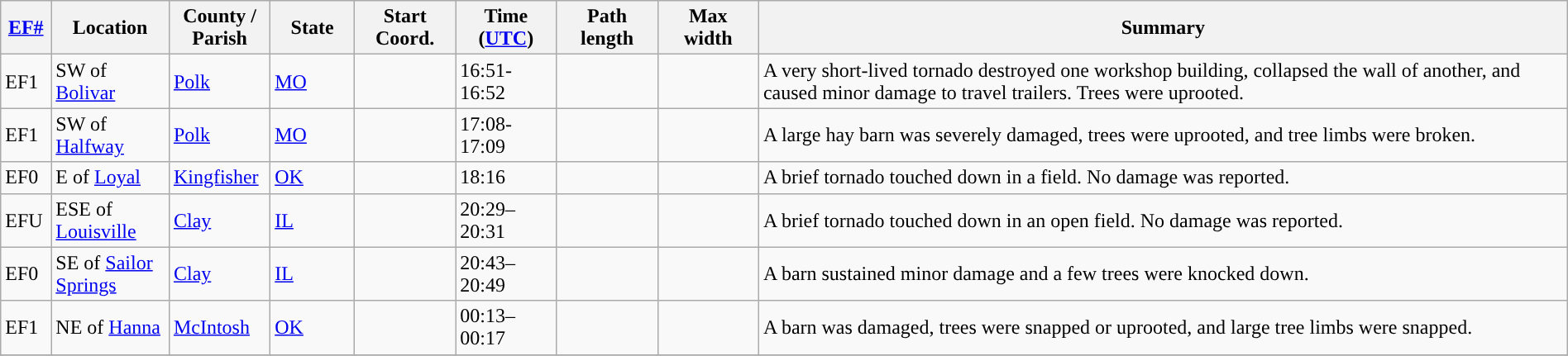<table class="wikitable sortable" style="width:100%;">
<tr>
<th scope="col"  style="width:3%; text-align:center;"><a href='#'>EF#</a></th>
<th scope="col"  style="width:7%; text-align:center;" class="unsortable">Location</th>
<th scope="col"  style="width:6%; text-align:center;" class="unsortable">County / Parish</th>
<th scope="col"  style="width:5%; text-align:center;">State</th>
<th scope="col"  style="width:6%; text-align:center;">Start Coord.</th>
<th scope="col"  style="width:6%; text-align:center;">Time (<a href='#'>UTC</a>)</th>
<th scope="col"  style="width:6%; text-align:center;">Path length</th>
<th scope="col"  style="width:6%; text-align:center;">Max width</th>
<th scope="col" class="unsortable" style="width:48%; text-align:center;">Summary</th>
</tr>
<tr>
<td>EF1</td>
<td>SW of <a href='#'>Bolivar</a></td>
<td><a href='#'>Polk</a></td>
<td><a href='#'>MO</a></td>
<td></td>
<td>16:51-16:52</td>
<td></td>
<td></td>
<td>A very short-lived tornado destroyed one workshop building, collapsed the wall of another, and caused minor damage to travel trailers. Trees were uprooted.</td>
</tr>
<tr>
<td>EF1</td>
<td>SW of <a href='#'>Halfway</a></td>
<td><a href='#'>Polk</a></td>
<td><a href='#'>MO</a></td>
<td></td>
<td>17:08-17:09</td>
<td></td>
<td></td>
<td>A large hay barn was severely damaged, trees were uprooted, and tree limbs were broken.</td>
</tr>
<tr>
<td>EF0</td>
<td>E of <a href='#'>Loyal</a></td>
<td><a href='#'>Kingfisher</a></td>
<td><a href='#'>OK</a></td>
<td></td>
<td>18:16</td>
<td></td>
<td></td>
<td>A brief tornado touched down in a field. No damage was reported.</td>
</tr>
<tr>
<td>EFU</td>
<td>ESE of <a href='#'>Louisville</a></td>
<td><a href='#'>Clay</a></td>
<td><a href='#'>IL</a></td>
<td></td>
<td>20:29–20:31</td>
<td></td>
<td></td>
<td>A brief tornado touched down in an open field. No damage was reported.</td>
</tr>
<tr>
<td>EF0</td>
<td>SE of <a href='#'>Sailor Springs</a></td>
<td><a href='#'>Clay</a></td>
<td><a href='#'>IL</a></td>
<td></td>
<td>20:43–20:49</td>
<td></td>
<td></td>
<td>A barn sustained minor damage and a few trees were knocked down.</td>
</tr>
<tr>
<td>EF1</td>
<td>NE of <a href='#'>Hanna</a></td>
<td><a href='#'>McIntosh</a></td>
<td><a href='#'>OK</a></td>
<td></td>
<td>00:13–00:17</td>
<td></td>
<td></td>
<td>A barn was damaged, trees were snapped or uprooted, and large tree limbs were snapped.</td>
</tr>
<tr>
</tr>
</table>
